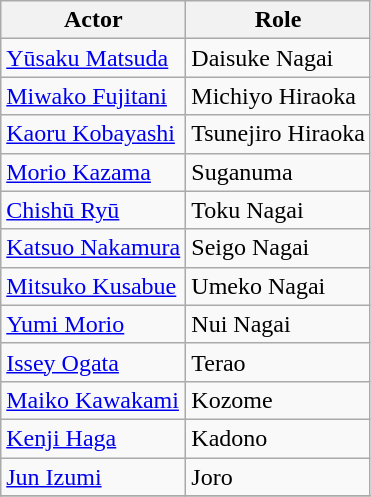<table class="wikitable">
<tr>
<th>Actor</th>
<th>Role</th>
</tr>
<tr>
<td><a href='#'>Yūsaku Matsuda</a></td>
<td>Daisuke Nagai</td>
</tr>
<tr>
<td><a href='#'>Miwako Fujitani</a></td>
<td>Michiyo Hiraoka</td>
</tr>
<tr>
<td><a href='#'>Kaoru Kobayashi</a></td>
<td>Tsunejiro Hiraoka</td>
</tr>
<tr>
<td><a href='#'>Morio Kazama</a></td>
<td>Suganuma</td>
</tr>
<tr>
<td><a href='#'>Chishū Ryū</a></td>
<td>Toku Nagai</td>
</tr>
<tr>
<td><a href='#'>Katsuo Nakamura</a></td>
<td>Seigo Nagai</td>
</tr>
<tr>
<td><a href='#'>Mitsuko Kusabue</a></td>
<td>Umeko Nagai</td>
</tr>
<tr>
<td><a href='#'>Yumi Morio</a></td>
<td>Nui Nagai</td>
</tr>
<tr>
<td><a href='#'>Issey Ogata</a></td>
<td>Terao</td>
</tr>
<tr>
<td><a href='#'>Maiko Kawakami</a></td>
<td>Kozome</td>
</tr>
<tr>
<td><a href='#'>Kenji Haga</a></td>
<td>Kadono</td>
</tr>
<tr>
<td><a href='#'>Jun Izumi</a></td>
<td>Joro</td>
</tr>
<tr>
</tr>
</table>
